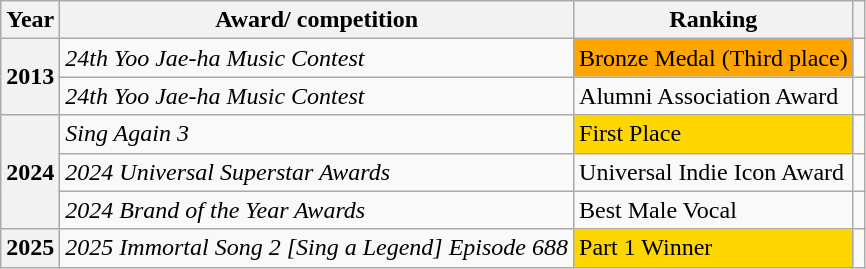<table class="wikitable">
<tr>
<th>Year</th>
<th>Award/ competition</th>
<th>Ranking</th>
<th class="unsortable"></th>
</tr>
<tr>
<th scope="row" rowspan="2">2013</th>
<td><em>24th Yoo Jae-ha Music Contest</em></td>
<td bgcolor=Orange>Bronze Medal (Third place)</td>
<td></td>
</tr>
<tr>
<td><em>24th Yoo Jae-ha Music Contest</em></td>
<td>Alumni Association Award</td>
<td></td>
</tr>
<tr>
<th scope="row" rowspan="3">2024</th>
<td><em>Sing Again 3</em></td>
<td bgcolor=Gold>First Place</td>
<td></td>
</tr>
<tr>
<td><em>2024 Universal Superstar Awards</em></td>
<td>Universal Indie Icon Award</td>
<td></td>
</tr>
<tr>
<td><em>2024 Brand of the Year Awards</em></td>
<td>Best Male Vocal</td>
<td></td>
</tr>
<tr>
<th scope="row" rowspan="1">2025</th>
<td><em>2025 Immortal Song 2 [Sing a Legend] Episode 688</em></td>
<td bgcolor=Gold>Part 1 Winner</td>
<td></td>
</tr>
</table>
